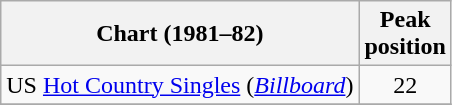<table class="wikitable sortable">
<tr>
<th align="left">Chart (1981–82)</th>
<th align="center">Peak<br>position</th>
</tr>
<tr>
<td align="left">US <a href='#'>Hot Country Singles</a> (<em><a href='#'>Billboard</a></em>)</td>
<td align="center">22</td>
</tr>
<tr>
</tr>
</table>
